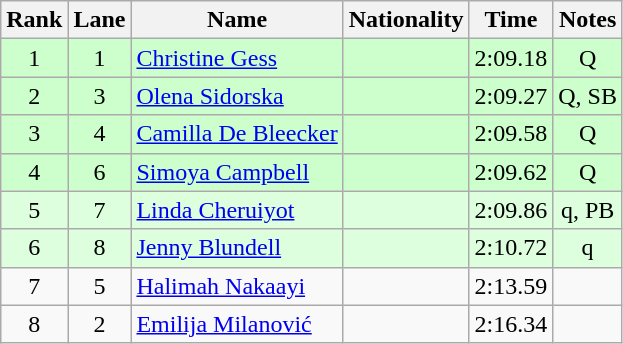<table class="wikitable sortable" style="text-align:center">
<tr>
<th>Rank</th>
<th>Lane</th>
<th>Name</th>
<th>Nationality</th>
<th>Time</th>
<th>Notes</th>
</tr>
<tr bgcolor=ccffcc>
<td>1</td>
<td>1</td>
<td align=left><a href='#'>Christine Gess</a></td>
<td align=left></td>
<td>2:09.18</td>
<td>Q</td>
</tr>
<tr bgcolor=ccffcc>
<td>2</td>
<td>3</td>
<td align=left><a href='#'>Olena Sidorska</a></td>
<td align=left></td>
<td>2:09.27</td>
<td>Q, SB</td>
</tr>
<tr bgcolor=ccffcc>
<td>3</td>
<td>4</td>
<td align=left><a href='#'>Camilla De Bleecker</a></td>
<td align=left></td>
<td>2:09.58</td>
<td>Q</td>
</tr>
<tr bgcolor=ccffcc>
<td>4</td>
<td>6</td>
<td align=left><a href='#'>Simoya Campbell</a></td>
<td align=left></td>
<td>2:09.62</td>
<td>Q</td>
</tr>
<tr bgcolor=ddffdd>
<td>5</td>
<td>7</td>
<td align=left><a href='#'>Linda Cheruiyot</a></td>
<td align=left></td>
<td>2:09.86</td>
<td>q, PB</td>
</tr>
<tr bgcolor=ddffdd>
<td>6</td>
<td>8</td>
<td align=left><a href='#'>Jenny Blundell</a></td>
<td align=left></td>
<td>2:10.72</td>
<td>q</td>
</tr>
<tr>
<td>7</td>
<td>5</td>
<td align=left><a href='#'>Halimah Nakaayi</a></td>
<td align=left></td>
<td>2:13.59</td>
<td></td>
</tr>
<tr>
<td>8</td>
<td>2</td>
<td align=left><a href='#'>Emilija Milanović</a></td>
<td align=left></td>
<td>2:16.34</td>
<td></td>
</tr>
</table>
